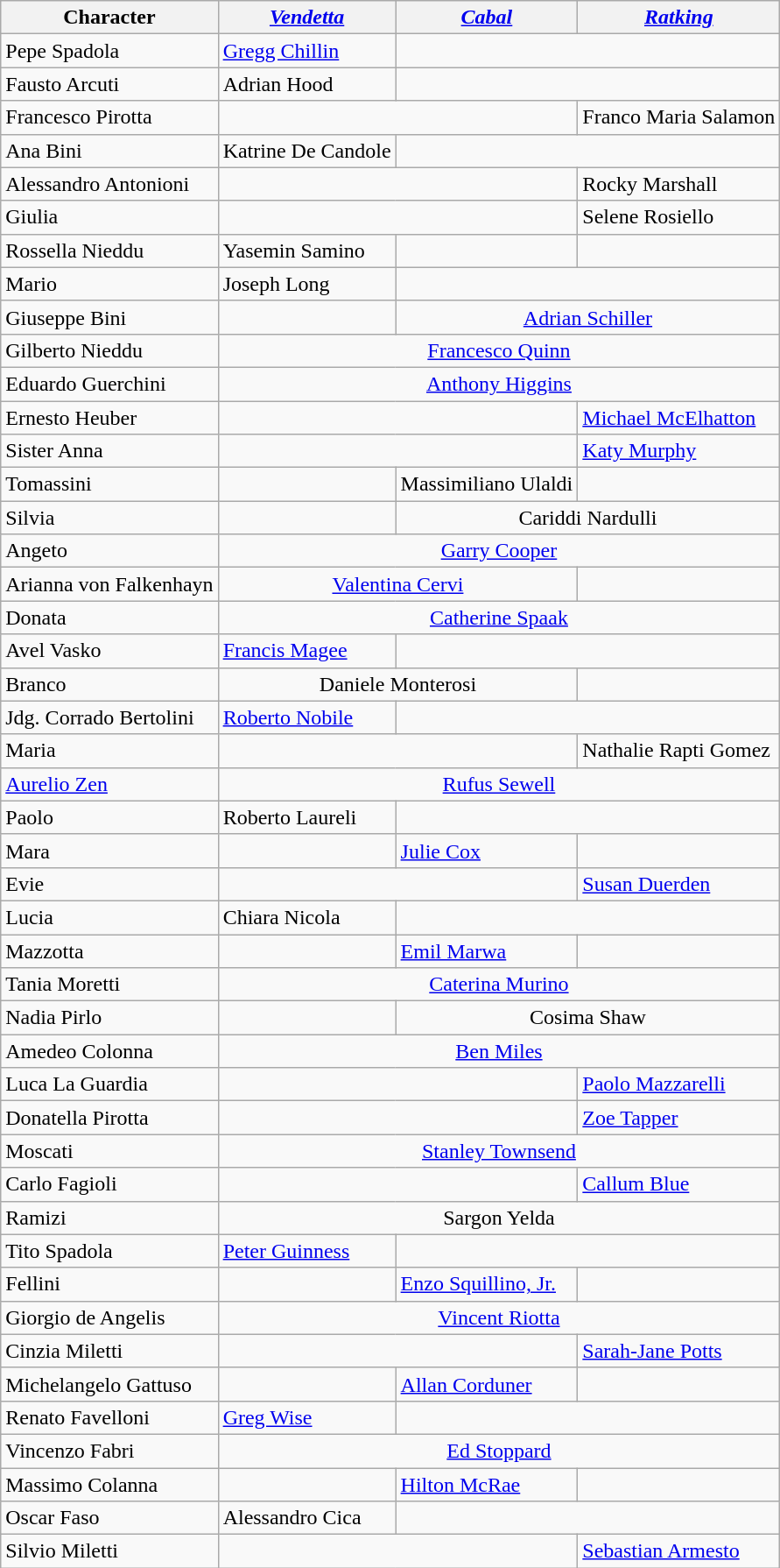<table class="wikitable">
<tr>
<th>Character</th>
<th><em><a href='#'>Vendetta</a></em></th>
<th><em><a href='#'>Cabal</a></em></th>
<th><em><a href='#'>Ratking</a></em></th>
</tr>
<tr>
<td>Pepe Spadola</td>
<td><a href='#'>Gregg Chillin</a></td>
<td colspan="2"></td>
</tr>
<tr>
<td>Fausto Arcuti</td>
<td>Adrian Hood</td>
<td colspan="2"></td>
</tr>
<tr>
<td>Francesco Pirotta</td>
<td colspan="2"></td>
<td>Franco Maria Salamon</td>
</tr>
<tr>
<td>Ana Bini</td>
<td>Katrine De Candole</td>
<td colspan="2"></td>
</tr>
<tr>
<td>Alessandro Antonioni</td>
<td colspan="2"></td>
<td>Rocky Marshall</td>
</tr>
<tr>
<td>Giulia</td>
<td colspan="2"></td>
<td>Selene Rosiello</td>
</tr>
<tr>
<td>Rossella Nieddu</td>
<td>Yasemin Samino</td>
<td></td>
</tr>
<tr>
<td>Mario</td>
<td>Joseph Long</td>
<td colspan="2"></td>
</tr>
<tr>
<td>Giuseppe Bini</td>
<td></td>
<td colspan="2" style="text-align:center;"><a href='#'>Adrian Schiller</a></td>
</tr>
<tr>
<td>Gilberto Nieddu</td>
<td colspan="3" style="text-align:center;"><a href='#'>Francesco Quinn</a></td>
</tr>
<tr>
<td>Eduardo Guerchini</td>
<td colspan="3" style="text-align:center;"><a href='#'>Anthony Higgins</a></td>
</tr>
<tr>
<td>Ernesto Heuber</td>
<td colspan="2"></td>
<td><a href='#'>Michael McElhatton</a></td>
</tr>
<tr>
<td>Sister Anna</td>
<td colspan="2"></td>
<td><a href='#'>Katy Murphy</a></td>
</tr>
<tr>
<td>Tomassini</td>
<td></td>
<td>Massimiliano Ulaldi</td>
</tr>
<tr>
<td>Silvia</td>
<td></td>
<td colspan="2" style="text-align:center;">Cariddi Nardulli</td>
</tr>
<tr>
<td>Angeto</td>
<td colspan="3" style="text-align:center;"><a href='#'>Garry Cooper</a></td>
</tr>
<tr>
<td>Arianna von Falkenhayn</td>
<td colspan="2" style="text-align:center;"><a href='#'>Valentina Cervi</a></td>
<td></td>
</tr>
<tr>
<td>Donata</td>
<td colspan="3" style="text-align:center;"><a href='#'>Catherine Spaak</a></td>
</tr>
<tr>
<td>Avel Vasko</td>
<td><a href='#'>Francis Magee</a></td>
<td colspan="2"></td>
</tr>
<tr>
<td>Branco</td>
<td colspan="2" style="text-align:center;">Daniele Monterosi</td>
<td></td>
</tr>
<tr>
<td>Jdg. Corrado Bertolini</td>
<td><a href='#'>Roberto Nobile</a></td>
<td colspan="2"></td>
</tr>
<tr>
<td>Maria</td>
<td colspan="2"></td>
<td>Nathalie Rapti Gomez</td>
</tr>
<tr>
<td><a href='#'>Aurelio Zen</a></td>
<td colspan="3" style="text-align:center;"><a href='#'>Rufus Sewell</a></td>
</tr>
<tr>
<td>Paolo</td>
<td>Roberto Laureli</td>
<td colspan="2"></td>
</tr>
<tr>
<td>Mara</td>
<td></td>
<td><a href='#'>Julie Cox</a></td>
<td></td>
</tr>
<tr>
<td>Evie</td>
<td colspan="2"></td>
<td><a href='#'>Susan Duerden</a></td>
</tr>
<tr>
<td>Lucia</td>
<td>Chiara Nicola</td>
<td colspan="2"></td>
</tr>
<tr>
<td>Mazzotta</td>
<td></td>
<td><a href='#'>Emil Marwa</a></td>
<td></td>
</tr>
<tr>
<td>Tania Moretti</td>
<td colspan="3" style="text-align:center;"><a href='#'>Caterina Murino</a></td>
</tr>
<tr>
<td>Nadia Pirlo</td>
<td></td>
<td colspan="2" style="text-align:center;">Cosima Shaw</td>
</tr>
<tr>
<td>Amedeo Colonna</td>
<td colspan="3" style="text-align:center;"><a href='#'>Ben Miles</a></td>
</tr>
<tr>
<td>Luca La Guardia</td>
<td colspan="2"></td>
<td><a href='#'>Paolo Mazzarelli</a></td>
</tr>
<tr>
<td>Donatella Pirotta</td>
<td colspan="2"></td>
<td><a href='#'>Zoe Tapper</a></td>
</tr>
<tr>
<td>Moscati</td>
<td colspan="3" style="text-align:center;"><a href='#'>Stanley Townsend</a></td>
</tr>
<tr>
<td>Carlo Fagioli</td>
<td colspan="2"></td>
<td><a href='#'>Callum Blue</a></td>
</tr>
<tr>
<td>Ramizi</td>
<td colspan="3" style="text-align:center;">Sargon Yelda</td>
</tr>
<tr>
<td>Tito Spadola</td>
<td><a href='#'>Peter Guinness</a></td>
<td colspan="2"></td>
</tr>
<tr>
<td>Fellini</td>
<td></td>
<td><a href='#'>Enzo Squillino, Jr.</a></td>
<td></td>
</tr>
<tr>
<td>Giorgio de Angelis</td>
<td colspan="3" style="text-align:center;"><a href='#'>Vincent Riotta</a></td>
</tr>
<tr>
<td>Cinzia Miletti</td>
<td colspan="2"></td>
<td><a href='#'>Sarah-Jane Potts</a></td>
</tr>
<tr>
<td>Michelangelo Gattuso</td>
<td></td>
<td><a href='#'>Allan Corduner</a></td>
<td></td>
</tr>
<tr>
<td>Renato Favelloni</td>
<td><a href='#'>Greg Wise</a></td>
<td colspan="2"></td>
</tr>
<tr>
<td>Vincenzo Fabri</td>
<td colspan="3" style="text-align:center;"><a href='#'>Ed Stoppard</a></td>
</tr>
<tr>
<td>Massimo Colanna</td>
<td></td>
<td><a href='#'>Hilton McRae</a></td>
<td></td>
</tr>
<tr>
<td>Oscar Faso</td>
<td>Alessandro Cica</td>
<td colspan="2"></td>
</tr>
<tr>
<td>Silvio Miletti</td>
<td colspan="2"></td>
<td><a href='#'>Sebastian Armesto</a></td>
</tr>
</table>
